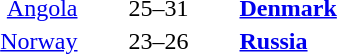<table style="text-align:center">
<tr>
<th width=200></th>
<th width=100></th>
<th width=200></th>
</tr>
<tr>
<td align=right><a href='#'>Angola</a> </td>
<td>25–31</td>
<td align=left> <strong><a href='#'>Denmark</a></strong></td>
</tr>
<tr>
<td align=right><a href='#'>Norway</a> </td>
<td>23–26</td>
<td align=left> <strong><a href='#'>Russia</a></strong></td>
</tr>
</table>
